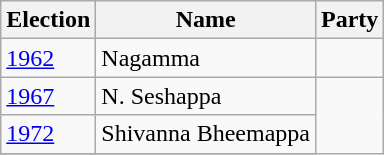<table class="wikitable sortable">
<tr>
<th>Election</th>
<th>Name</th>
<th colspan=2>Party</th>
</tr>
<tr>
<td><a href='#'>1962</a></td>
<td>Nagamma</td>
<td></td>
</tr>
<tr>
<td><a href='#'>1967</a></td>
<td>N. Seshappa</td>
</tr>
<tr>
<td><a href='#'>1972</a></td>
<td>Shivanna Bheemappa</td>
</tr>
<tr>
</tr>
</table>
